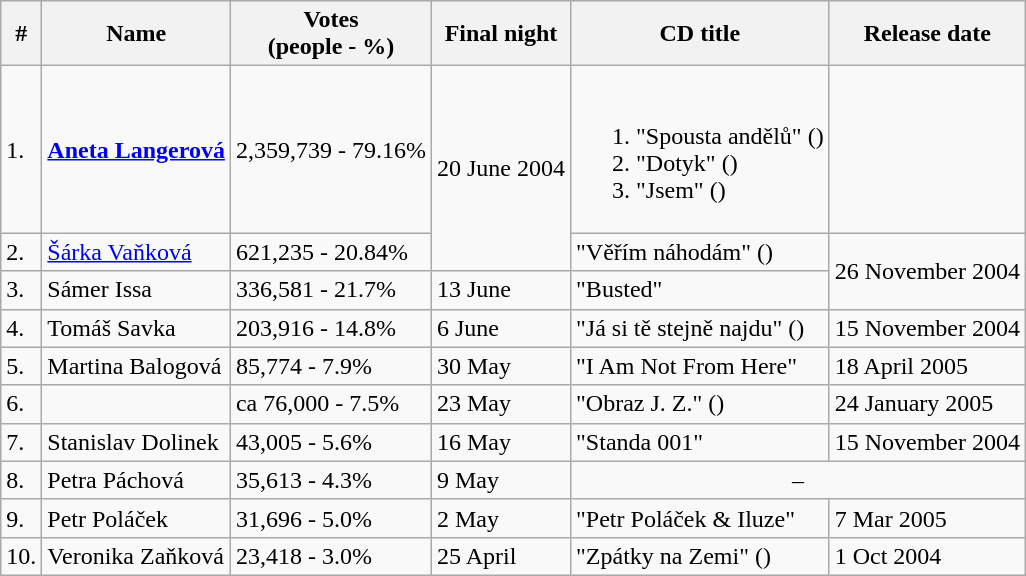<table class=wikitable>
<tr>
<th>#</th>
<th>Name</th>
<th>Votes <br>(people - %)</th>
<th>Final night</th>
<th>CD title</th>
<th>Release date</th>
</tr>
<tr>
<td>1.</td>
<td><strong><a href='#'>Aneta Langerová</a></strong></td>
<td>2,359,739 - 79.16%</td>
<td rowspan = 2>20 June 2004</td>
<td><br><ol><li>"Spousta andělů" ()</li><li>"Dotyk" ()</li><li>"Jsem" ()</li></ol></td>
<td></td>
</tr>
<tr>
<td>2.</td>
<td><a href='#'>Šárka Vaňková</a></td>
<td>621,235 - 20.84%</td>
<td>"Věřím náhodám" ()</td>
<td rowspan=2>26 November 2004</td>
</tr>
<tr>
<td>3.</td>
<td>Sámer Issa</td>
<td>336,581 - 21.7%</td>
<td>13 June</td>
<td>"Busted"</td>
</tr>
<tr>
<td>4.</td>
<td>Tomáš Savka</td>
<td>203,916 - 14.8%</td>
<td>6 June</td>
<td>"Já si tě stejně najdu" ()</td>
<td>15 November 2004</td>
</tr>
<tr>
<td>5.</td>
<td>Martina Balogová</td>
<td>85,774 - 7.9%</td>
<td>30 May</td>
<td>"I Am Not From Here"</td>
<td>18 April 2005</td>
</tr>
<tr>
<td>6.</td>
<td></td>
<td>ca 76,000 - 7.5%</td>
<td>23 May</td>
<td>"Obraz J. Z." ()</td>
<td>24 January 2005</td>
</tr>
<tr>
<td>7.</td>
<td>Stanislav Dolinek</td>
<td>43,005 - 5.6%</td>
<td>16 May</td>
<td>"Standa 001"</td>
<td>15 November 2004</td>
</tr>
<tr>
<td>8.</td>
<td>Petra Páchová</td>
<td>35,613 - 4.3%</td>
<td>9 May</td>
<td colspan=2 align=center>–</td>
</tr>
<tr>
<td>9.</td>
<td>Petr Poláček</td>
<td>31,696 - 5.0%</td>
<td>2 May</td>
<td>"Petr Poláček & Iluze"</td>
<td>7 Mar 2005</td>
</tr>
<tr>
<td>10.</td>
<td>Veronika Zaňková</td>
<td>23,418 - 3.0%</td>
<td>25 April</td>
<td>"Zpátky na Zemi" ()</td>
<td>1 Oct 2004</td>
</tr>
</table>
